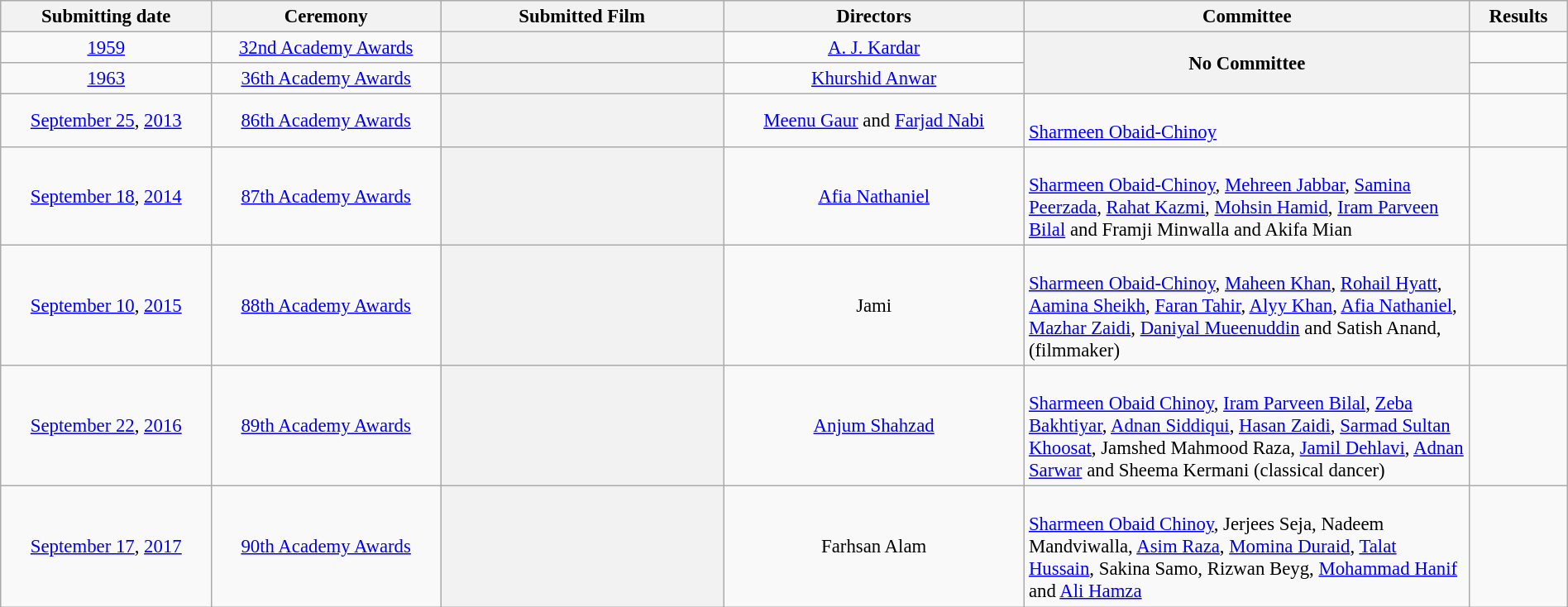<table class="wikitable" style="font-size:95%; width:100%;">
<tr>
<th style="width:110px;">Submitting date</th>
<th style="width:120px;">Ceremony</th>
<th style="width:150px;">Submitted Film</th>
<th style="width:160px;">Directors</th>
<th style="width:240px;">Committee</th>
<th style="width:25px;">Results</th>
</tr>
<tr>
<td style="text-align:center;"><a href='#'>1959</a></td>
<td style="text-align:center;"><a href='#'>32nd Academy Awards</a></td>
<th></th>
<td style="text-align:center;"><a href='#'>A. J. Kardar</a></td>
<th rowspan="2">No Committee</th>
<td></td>
</tr>
<tr>
<td style="text-align:center;"><a href='#'>1963</a></td>
<td style="text-align:center;"><a href='#'>36th Academy Awards</a></td>
<th></th>
<td style="text-align:center;"><a href='#'>Khurshid Anwar</a></td>
<td></td>
</tr>
<tr>
<td style="text-align:center;"><a href='#'>September 25</a>, <a href='#'>2013</a></td>
<td style="text-align:center;"><a href='#'>86th Academy Awards</a></td>
<th></th>
<td style="text-align:center;"><a href='#'>Meenu Gaur</a> and <a href='#'>Farjad Nabi</a></td>
<td><br><a href='#'>Sharmeen Obaid-Chinoy</a></td>
<td></td>
</tr>
<tr>
<td style="text-align:center;"><a href='#'>September 18</a>, <a href='#'>2014</a></td>
<td style="text-align:center;"><a href='#'>87th Academy Awards</a></td>
<th></th>
<td style="text-align:center;"><a href='#'>Afia Nathaniel</a></td>
<td><br><a href='#'>Sharmeen Obaid-Chinoy</a>, <a href='#'>Mehreen Jabbar</a>, <a href='#'>Samina Peerzada</a>, <a href='#'>Rahat Kazmi</a>, <a href='#'>Mohsin Hamid</a>, <a href='#'>Iram Parveen Bilal</a> and Framji Minwalla and Akifa Mian</td>
<td></td>
</tr>
<tr>
<td style="text-align:center;"><a href='#'>September 10</a>, <a href='#'>2015</a></td>
<td style="text-align:center;"><a href='#'>88th Academy Awards</a></td>
<th></th>
<td style="text-align:center;">Jami</td>
<td><br><a href='#'>Sharmeen Obaid-Chinoy</a>, <a href='#'>Maheen Khan</a>, <a href='#'>Rohail Hyatt</a>, <a href='#'>Aamina Sheikh</a>, <a href='#'>Faran Tahir</a>, <a href='#'>Alyy Khan</a>, <a href='#'>Afia Nathaniel</a>, <a href='#'>Mazhar Zaidi</a>, <a href='#'>Daniyal Mueenuddin</a> and Satish Anand, (filmmaker)</td>
<td></td>
</tr>
<tr>
<td style="text-align:center;"><a href='#'>September 22</a>, <a href='#'>2016</a></td>
<td style="text-align:center;"><a href='#'>89th Academy Awards</a></td>
<th></th>
<td style="text-align:center;"><a href='#'>Anjum Shahzad</a></td>
<td><br><a href='#'>Sharmeen Obaid Chinoy</a>, <a href='#'>Iram Parveen Bilal</a>, <a href='#'>Zeba Bakhtiyar</a>, <a href='#'>Adnan Siddiqui</a>, <a href='#'>Hasan Zaidi</a>, <a href='#'>Sarmad Sultan Khoosat</a>, Jamshed Mahmood Raza, <a href='#'>Jamil Dehlavi</a>, <a href='#'>Adnan Sarwar</a> and Sheema Kermani (classical dancer)</td>
<td></td>
</tr>
<tr>
<td style="text-align:center;"><a href='#'>September 17</a>, <a href='#'>2017</a></td>
<td style="text-align:center;"><a href='#'>90th Academy Awards</a></td>
<th></th>
<td style="text-align:center;">Farhsan Alam</td>
<td><br><a href='#'>Sharmeen Obaid Chinoy</a>, Jerjees Seja, Nadeem Mandviwalla, <a href='#'>Asim Raza</a>, <a href='#'>Momina Duraid</a>, <a href='#'>Talat Hussain</a>, Sakina Samo, Rizwan Beyg, <a href='#'>Mohammad Hanif</a> and <a href='#'>Ali Hamza</a></td>
<td></td>
</tr>
</table>
